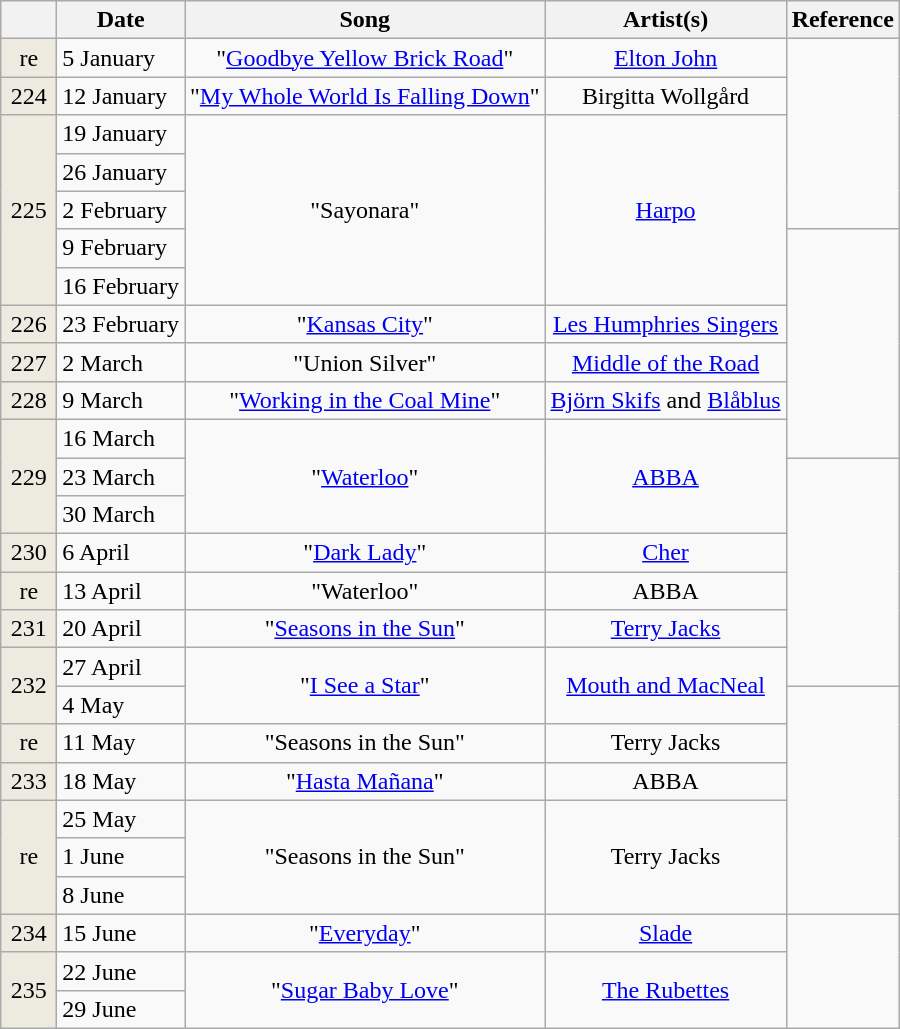<table class="wikitable">
<tr>
<th width="30"></th>
<th>Date</th>
<th>Song</th>
<th>Artist(s)</th>
<th>Reference</th>
</tr>
<tr>
<td bgcolor="#EDEAE0" align="center">re</td>
<td>5 January</td>
<td align="center">"<a href='#'>Goodbye Yellow Brick Road</a>"</td>
<td align="center"><a href='#'>Elton John</a></td>
<td rowspan="5" align="center"></td>
</tr>
<tr>
<td bgcolor="#EDEAE0" align="center">224</td>
<td>12 January</td>
<td align="center">"<a href='#'>My Whole World Is Falling Down</a>"</td>
<td align="center">Birgitta Wollgård</td>
</tr>
<tr>
<td rowspan="5" bgcolor="#EDEAE0" align="center">225</td>
<td>19 January</td>
<td rowspan="5" align="center">"Sayonara"</td>
<td rowspan="5" align="center"><a href='#'>Harpo</a></td>
</tr>
<tr>
<td>26 January</td>
</tr>
<tr>
<td>2 February</td>
</tr>
<tr>
<td>9 February</td>
<td rowspan="6" align="center"></td>
</tr>
<tr>
<td>16 February</td>
</tr>
<tr>
<td bgcolor="#EDEAE0" align="center">226</td>
<td>23 February</td>
<td align="center">"<a href='#'>Kansas City</a>"</td>
<td align="center"><a href='#'>Les Humphries Singers</a></td>
</tr>
<tr>
<td bgcolor="#EDEAE0" align="center">227</td>
<td>2 March</td>
<td align="center">"Union Silver"</td>
<td align="center"><a href='#'>Middle of the Road</a></td>
</tr>
<tr>
<td bgcolor="#EDEAE0" align="center">228</td>
<td>9 March</td>
<td align="center">"<a href='#'>Working in the Coal Mine</a>"</td>
<td align="center"><a href='#'>Björn Skifs</a> and <a href='#'>Blåblus</a></td>
</tr>
<tr>
<td rowspan="3" bgcolor="#EDEAE0" align="center">229</td>
<td>16 March</td>
<td rowspan="3" align="center">"<a href='#'>Waterloo</a>"</td>
<td rowspan="3" align="center"><a href='#'>ABBA</a></td>
</tr>
<tr>
<td>23 March</td>
<td rowspan="6" align="center"></td>
</tr>
<tr>
<td>30 March</td>
</tr>
<tr>
<td bgcolor="#EDEAE0" align="center">230</td>
<td>6 April</td>
<td align="center">"<a href='#'>Dark Lady</a>"</td>
<td align="center"><a href='#'>Cher</a></td>
</tr>
<tr>
<td bgcolor="#EDEAE0" align="center">re</td>
<td>13 April</td>
<td align="center">"Waterloo"</td>
<td align="center">ABBA</td>
</tr>
<tr>
<td bgcolor="#EDEAE0" align="center">231</td>
<td>20 April</td>
<td align="center">"<a href='#'>Seasons in the Sun</a>"</td>
<td align="center"><a href='#'>Terry Jacks</a></td>
</tr>
<tr>
<td rowspan="2" bgcolor="#EDEAE0" align="center">232</td>
<td>27 April</td>
<td rowspan="2" align="center">"<a href='#'>I See a Star</a>"</td>
<td rowspan="2" align="center"><a href='#'>Mouth and MacNeal</a></td>
</tr>
<tr>
<td>4 May</td>
<td rowspan="6" align="center"></td>
</tr>
<tr>
<td bgcolor="#EDEAE0" align="center">re</td>
<td>11 May</td>
<td align="center">"Seasons in the Sun"</td>
<td align="center">Terry Jacks</td>
</tr>
<tr>
<td bgcolor="#EDEAE0" align="center">233</td>
<td>18 May</td>
<td align="center">"<a href='#'>Hasta Mañana</a>"</td>
<td align="center">ABBA</td>
</tr>
<tr>
<td rowspan="3" bgcolor="#EDEAE0" align="center">re</td>
<td>25 May</td>
<td rowspan="3" align="center">"Seasons in the Sun"</td>
<td rowspan="3" align="center">Terry Jacks</td>
</tr>
<tr>
<td>1 June</td>
</tr>
<tr>
<td>8 June</td>
</tr>
<tr>
<td bgcolor="#EDEAE0" align="center">234</td>
<td>15 June</td>
<td align="center">"<a href='#'>Everyday</a>"</td>
<td align="center"><a href='#'>Slade</a></td>
<td rowspan="3" align="center"></td>
</tr>
<tr>
<td rowspan="2" bgcolor="#EDEAE0" align="center">235</td>
<td>22 June</td>
<td rowspan="2" align="center">"<a href='#'>Sugar Baby Love</a>"</td>
<td rowspan="2" align="center"><a href='#'>The Rubettes</a></td>
</tr>
<tr>
<td>29 June</td>
</tr>
</table>
